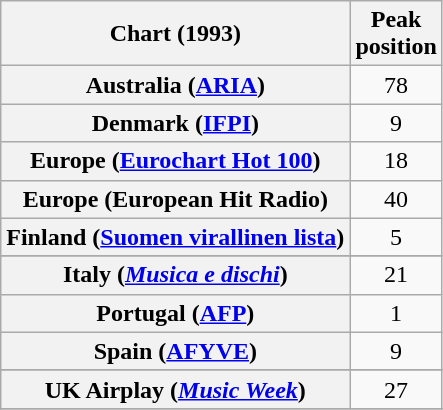<table class="wikitable sortable plainrowheaders" style="text-align:center">
<tr>
<th>Chart (1993)</th>
<th>Peak<br>position</th>
</tr>
<tr>
<th scope="row">Australia (<a href='#'>ARIA</a>)</th>
<td>78</td>
</tr>
<tr>
<th scope="row">Denmark (<a href='#'>IFPI</a>)</th>
<td>9</td>
</tr>
<tr>
<th scope="row">Europe (<a href='#'>Eurochart Hot 100</a>)</th>
<td>18</td>
</tr>
<tr>
<th scope="row">Europe (European Hit Radio)</th>
<td>40</td>
</tr>
<tr>
<th scope="row">Finland (<a href='#'>Suomen virallinen lista</a>)</th>
<td>5</td>
</tr>
<tr>
</tr>
<tr>
</tr>
<tr>
</tr>
<tr>
<th scope="row">Italy (<em><a href='#'>Musica e dischi</a></em>)</th>
<td>21</td>
</tr>
<tr>
<th scope="row">Portugal (<a href='#'>AFP</a>)</th>
<td>1</td>
</tr>
<tr>
<th scope="row">Spain (<a href='#'>AFYVE</a>)</th>
<td>9</td>
</tr>
<tr>
</tr>
<tr>
</tr>
<tr>
</tr>
<tr>
<th scope="row">UK Airplay (<em><a href='#'>Music Week</a></em>)</th>
<td>27</td>
</tr>
<tr>
</tr>
<tr>
</tr>
</table>
